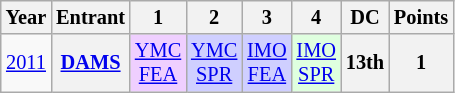<table class="wikitable" style="text-align:center; font-size:85%">
<tr>
<th>Year</th>
<th>Entrant</th>
<th>1</th>
<th>2</th>
<th>3</th>
<th>4</th>
<th>DC</th>
<th>Points</th>
</tr>
<tr>
<td><a href='#'>2011</a></td>
<th><a href='#'>DAMS</a></th>
<td style="background:#EFCFFF;"><a href='#'>YMC<br>FEA</a><br></td>
<td style="background:#CFCFFF;"><a href='#'>YMC<br>SPR</a><br></td>
<td style="background:#CFCFFF;"><a href='#'>IMO<br>FEA</a><br></td>
<td style="background:#DFFFDF;"><a href='#'>IMO<br>SPR</a><br></td>
<th>13th</th>
<th>1</th>
</tr>
</table>
